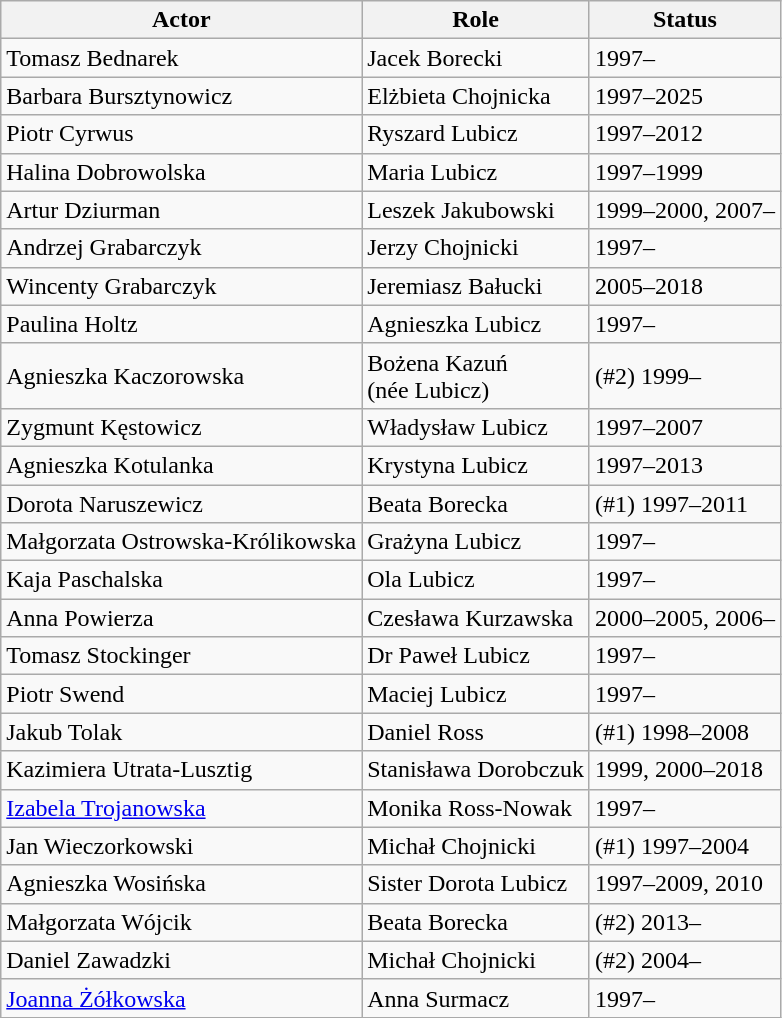<table class="wikitable">
<tr>
<th>Actor</th>
<th>Role</th>
<th>Status</th>
</tr>
<tr>
<td>Tomasz Bednarek</td>
<td>Jacek Borecki</td>
<td>1997–</td>
</tr>
<tr>
<td>Barbara Bursztynowicz</td>
<td>Elżbieta Chojnicka</td>
<td>1997–2025</td>
</tr>
<tr>
<td>Piotr Cyrwus</td>
<td>Ryszard Lubicz</td>
<td>1997–2012</td>
</tr>
<tr>
<td>Halina Dobrowolska</td>
<td>Maria Lubicz</td>
<td>1997–1999</td>
</tr>
<tr>
<td>Artur Dziurman</td>
<td>Leszek Jakubowski</td>
<td>1999–2000, 2007–</td>
</tr>
<tr>
<td>Andrzej Grabarczyk</td>
<td>Jerzy Chojnicki</td>
<td>1997–</td>
</tr>
<tr>
<td>Wincenty Grabarczyk</td>
<td>Jeremiasz Bałucki</td>
<td>2005–2018</td>
</tr>
<tr>
<td>Paulina Holtz</td>
<td>Agnieszka Lubicz</td>
<td>1997–</td>
</tr>
<tr>
<td>Agnieszka Kaczorowska</td>
<td>Bożena Kazuń <br> (née Lubicz)</td>
<td>(#2) 1999–</td>
</tr>
<tr>
<td>Zygmunt Kęstowicz</td>
<td>Władysław Lubicz</td>
<td>1997–2007</td>
</tr>
<tr>
<td>Agnieszka Kotulanka</td>
<td>Krystyna Lubicz</td>
<td>1997–2013</td>
</tr>
<tr>
<td>Dorota Naruszewicz</td>
<td>Beata Borecka</td>
<td>(#1) 1997–2011</td>
</tr>
<tr>
<td>Małgorzata Ostrowska-Królikowska</td>
<td>Grażyna Lubicz</td>
<td>1997–</td>
</tr>
<tr>
<td>Kaja Paschalska</td>
<td>Ola Lubicz</td>
<td>1997–</td>
</tr>
<tr>
<td>Anna Powierza</td>
<td>Czesława Kurzawska</td>
<td>2000–2005, 2006–</td>
</tr>
<tr>
<td>Tomasz Stockinger</td>
<td>Dr Paweł Lubicz</td>
<td>1997–</td>
</tr>
<tr>
<td>Piotr Swend</td>
<td>Maciej Lubicz</td>
<td>1997–</td>
</tr>
<tr>
<td>Jakub Tolak</td>
<td>Daniel Ross</td>
<td>(#1) 1998–2008</td>
</tr>
<tr>
<td>Kazimiera Utrata-Lusztig</td>
<td>Stanisława Dorobczuk</td>
<td>1999, 2000–2018</td>
</tr>
<tr>
<td><a href='#'>Izabela Trojanowska</a></td>
<td>Monika Ross-Nowak</td>
<td>1997–</td>
</tr>
<tr>
<td>Jan Wieczorkowski</td>
<td>Michał Chojnicki</td>
<td>(#1) 1997–2004</td>
</tr>
<tr>
<td>Agnieszka Wosińska</td>
<td>Sister Dorota Lubicz</td>
<td>1997–2009, 2010</td>
</tr>
<tr>
<td>Małgorzata Wójcik</td>
<td>Beata Borecka</td>
<td>(#2) 2013–</td>
</tr>
<tr>
<td>Daniel Zawadzki</td>
<td>Michał Chojnicki</td>
<td>(#2) 2004–</td>
</tr>
<tr>
<td><a href='#'>Joanna Żółkowska</a></td>
<td>Anna Surmacz</td>
<td>1997–</td>
</tr>
</table>
